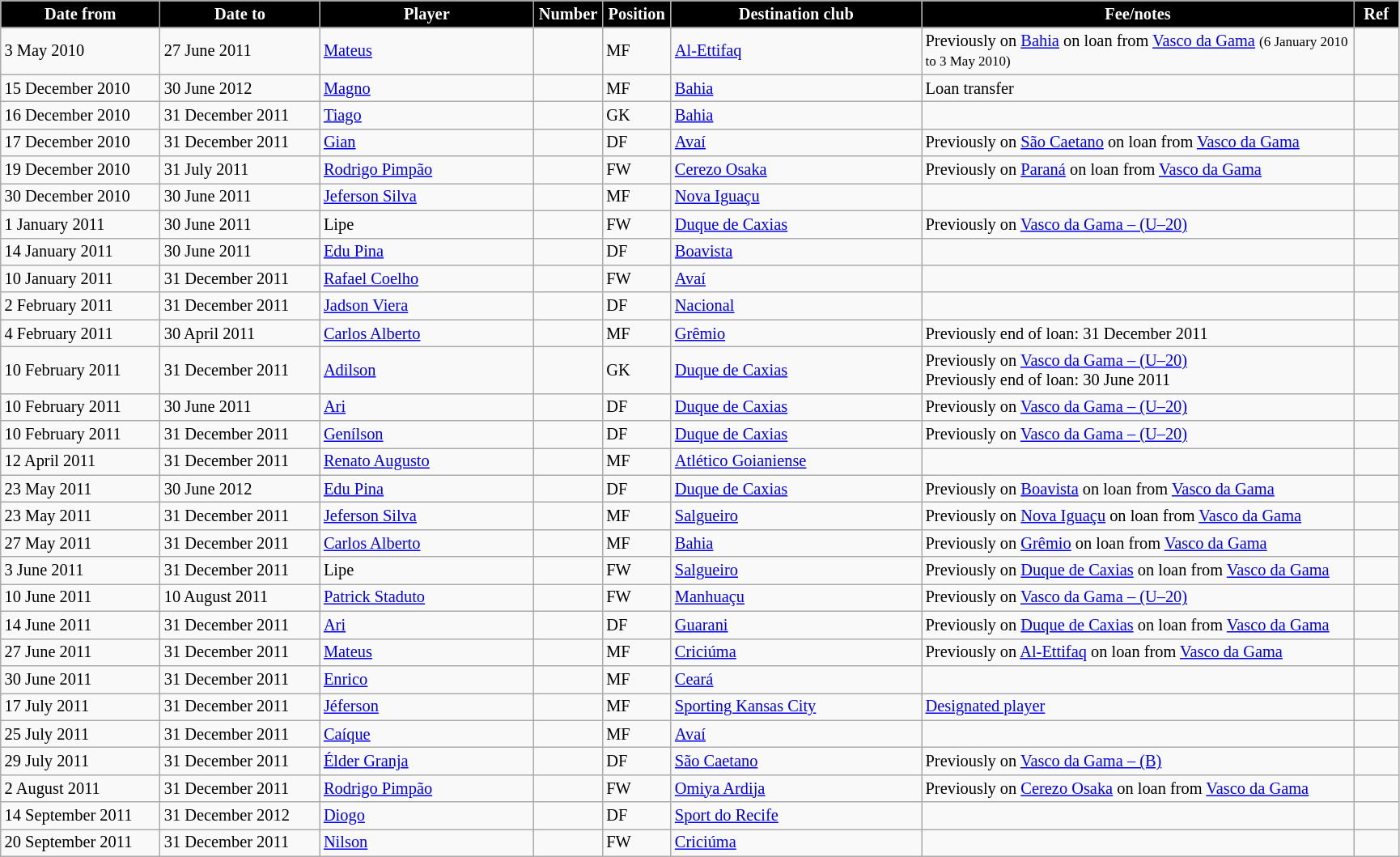<table class="wikitable" style="text-align:left; font-size:85%;">
<tr>
<th style="background:#000000; color:white; width:125px;">Date from</th>
<th style="background:#000000; color:white; width:125px;">Date to</th>
<th style="background:#000000; color:white; width:170px;">Player</th>
<th style="background:#000000; color:white; width:50px;">Number</th>
<th style="background:#000000; color:white; width:50px;">Position</th>
<th style="background:#000000; color:white; width:200px;">Destination club</th>
<th style="background:#000000; color:white; width:350px;">Fee/notes</th>
<th style="background:#000000; color:white; width:30px;">Ref</th>
</tr>
<tr>
<td>3 May 2010</td>
<td>27 June 2011</td>
<td> <a href='#'>Mateus</a></td>
<td></td>
<td>MF</td>
<td> <a href='#'>Al-Ettifaq</a></td>
<td>Previously on <a href='#'>Bahia</a> on loan from <a href='#'>Vasco da Gama</a> <small>(6 January 2010 to 3 May 2010)</small></td>
<td></td>
</tr>
<tr>
<td>15 December 2010</td>
<td>30 June 2012</td>
<td> <a href='#'>Magno</a></td>
<td></td>
<td>MF</td>
<td> <a href='#'>Bahia</a></td>
<td>Loan transfer</td>
<td></td>
</tr>
<tr>
<td>16 December 2010</td>
<td>31 December 2011</td>
<td> <a href='#'>Tiago</a></td>
<td></td>
<td>GK</td>
<td> <a href='#'>Bahia</a></td>
<td></td>
<td></td>
</tr>
<tr>
<td>17 December 2010</td>
<td>31 December 2011</td>
<td> <a href='#'>Gian</a></td>
<td></td>
<td>DF</td>
<td> <a href='#'>Avaí</a></td>
<td>Previously on <a href='#'>São Caetano</a> on loan from <a href='#'>Vasco da Gama</a></td>
<td></td>
</tr>
<tr>
<td>19 December 2010</td>
<td>31 July 2011</td>
<td> <a href='#'>Rodrigo Pimpão</a></td>
<td></td>
<td>FW</td>
<td> <a href='#'>Cerezo Osaka</a></td>
<td>Previously on <a href='#'>Paraná</a> on loan from <a href='#'>Vasco da Gama</a></td>
<td></td>
</tr>
<tr>
<td>30 December 2010</td>
<td>30 June 2011</td>
<td> <a href='#'>Jeferson Silva</a></td>
<td></td>
<td>MF</td>
<td> <a href='#'>Nova Iguaçu</a></td>
<td></td>
<td></td>
</tr>
<tr>
<td>1 January 2011</td>
<td>30 June 2011</td>
<td> Lipe</td>
<td></td>
<td>FW</td>
<td> <a href='#'>Duque de Caxias</a></td>
<td>Previously on <a href='#'>Vasco da Gama – (U–20)</a></td>
<td></td>
</tr>
<tr>
<td>14 January 2011</td>
<td>30 June 2011</td>
<td> <a href='#'>Edu Pina</a></td>
<td></td>
<td>DF</td>
<td> <a href='#'>Boavista</a></td>
<td></td>
<td></td>
</tr>
<tr>
<td>10 January 2011</td>
<td>31 December 2011</td>
<td> <a href='#'>Rafael Coelho</a></td>
<td></td>
<td>FW</td>
<td> <a href='#'>Avaí</a></td>
<td></td>
<td></td>
</tr>
<tr>
<td>2 February 2011</td>
<td>31 December 2011</td>
<td> <a href='#'>Jadson Viera</a></td>
<td></td>
<td>DF</td>
<td> <a href='#'>Nacional</a></td>
<td></td>
<td></td>
</tr>
<tr>
<td>4 February 2011</td>
<td>30 April 2011</td>
<td> <a href='#'>Carlos Alberto</a></td>
<td></td>
<td>MF</td>
<td> <a href='#'>Grêmio</a></td>
<td>Previously end of loan: 31 December 2011</td>
<td></td>
</tr>
<tr>
<td>10 February 2011</td>
<td>31 December 2011</td>
<td> <a href='#'>Adilson</a></td>
<td></td>
<td>GK</td>
<td> <a href='#'>Duque de Caxias</a></td>
<td>Previously on <a href='#'>Vasco da Gama – (U–20)</a><br>Previously end of loan: 30 June 2011</td>
<td></td>
</tr>
<tr>
<td>10 February 2011</td>
<td>30 June 2011</td>
<td> <a href='#'>Ari</a></td>
<td></td>
<td>DF</td>
<td> <a href='#'>Duque de Caxias</a></td>
<td>Previously on <a href='#'>Vasco da Gama – (U–20)</a></td>
<td></td>
</tr>
<tr>
<td>10 February 2011</td>
<td>31 December 2011</td>
<td> <a href='#'>Genílson</a></td>
<td></td>
<td>DF</td>
<td> <a href='#'>Duque de Caxias</a></td>
<td>Previously on <a href='#'>Vasco da Gama – (U–20)</a></td>
<td></td>
</tr>
<tr>
<td>12 April 2011</td>
<td>31 December 2011</td>
<td> <a href='#'>Renato Augusto</a></td>
<td></td>
<td>MF</td>
<td> <a href='#'>Atlético Goianiense</a></td>
<td></td>
<td></td>
</tr>
<tr>
<td>23 May 2011</td>
<td>30 June 2012</td>
<td> <a href='#'>Edu Pina</a></td>
<td></td>
<td>DF</td>
<td> <a href='#'>Duque de Caxias</a></td>
<td>Previously on <a href='#'>Boavista</a> on loan from <a href='#'>Vasco da Gama</a></td>
<td></td>
</tr>
<tr>
<td>23 May 2011</td>
<td>31 December 2011</td>
<td> <a href='#'>Jeferson Silva</a></td>
<td></td>
<td>MF</td>
<td> <a href='#'>Salgueiro</a></td>
<td>Previously on <a href='#'>Nova Iguaçu</a> on loan from <a href='#'>Vasco da Gama</a></td>
<td></td>
</tr>
<tr>
<td>27 May 2011</td>
<td>31 December 2011</td>
<td> <a href='#'>Carlos Alberto</a></td>
<td></td>
<td>MF</td>
<td> <a href='#'>Bahia</a></td>
<td>Previously on <a href='#'>Grêmio</a> on loan from <a href='#'>Vasco da Gama</a></td>
<td></td>
</tr>
<tr>
<td>3 June 2011</td>
<td>31 December 2011</td>
<td> Lipe</td>
<td></td>
<td>FW</td>
<td> <a href='#'>Salgueiro</a></td>
<td>Previously on <a href='#'>Duque de Caxias</a> on loan from <a href='#'>Vasco da Gama</a></td>
<td></td>
</tr>
<tr>
<td>10 June 2011</td>
<td>10 August 2011</td>
<td> <a href='#'>Patrick Staduto</a></td>
<td></td>
<td>FW</td>
<td> <a href='#'>Manhuaçu</a></td>
<td>Previously on <a href='#'>Vasco da Gama – (U–20)</a></td>
<td></td>
</tr>
<tr>
<td>14 June 2011</td>
<td>31 December 2011</td>
<td> <a href='#'>Ari</a></td>
<td></td>
<td>DF</td>
<td> <a href='#'>Guarani</a></td>
<td>Previously on <a href='#'>Duque de Caxias</a> on loan from <a href='#'>Vasco da Gama</a></td>
<td></td>
</tr>
<tr>
<td>27 June 2011</td>
<td>31 December 2011</td>
<td> <a href='#'>Mateus</a></td>
<td></td>
<td>MF</td>
<td> <a href='#'>Criciúma</a></td>
<td>Previously on <a href='#'>Al-Ettifaq</a> on loan from <a href='#'>Vasco da Gama</a></td>
<td></td>
</tr>
<tr>
<td>30 June 2011</td>
<td>31 December 2011</td>
<td> <a href='#'>Enrico</a></td>
<td></td>
<td>MF</td>
<td> <a href='#'>Ceará</a></td>
<td></td>
<td></td>
</tr>
<tr>
<td>17 July 2011</td>
<td>31 December 2011</td>
<td> <a href='#'>Jéferson</a></td>
<td></td>
<td>MF</td>
<td> <a href='#'>Sporting Kansas City</a></td>
<td><a href='#'>Designated player</a></td>
<td></td>
</tr>
<tr>
<td>25 July 2011</td>
<td>31 December 2011</td>
<td> <a href='#'>Caíque</a></td>
<td></td>
<td>MF</td>
<td> <a href='#'>Avaí</a></td>
<td></td>
<td></td>
</tr>
<tr>
<td>29 July 2011</td>
<td>31 December 2011</td>
<td> <a href='#'>Élder Granja</a></td>
<td></td>
<td>DF</td>
<td> <a href='#'>São Caetano</a></td>
<td>Previously on <a href='#'>Vasco da Gama – (B)</a></td>
<td></td>
</tr>
<tr>
<td>2 August 2011</td>
<td>31 December 2011</td>
<td> <a href='#'>Rodrigo Pimpão</a></td>
<td></td>
<td>FW</td>
<td> <a href='#'>Omiya Ardija</a></td>
<td>Previously on <a href='#'>Cerezo Osaka</a> on loan from <a href='#'>Vasco da Gama</a></td>
<td></td>
</tr>
<tr>
<td>14 September 2011</td>
<td>31 December 2012</td>
<td> <a href='#'>Diogo</a></td>
<td></td>
<td>DF</td>
<td> <a href='#'>Sport do Recife</a></td>
<td></td>
<td></td>
</tr>
<tr>
<td>20 September 2011</td>
<td>31 December 2011</td>
<td> <a href='#'>Nilson</a></td>
<td></td>
<td>FW</td>
<td> <a href='#'>Criciúma</a></td>
<td></td>
<td></td>
</tr>
</table>
